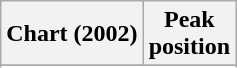<table class="wikitable sortable plainrowheaders" style="text-align:center">
<tr>
<th>Chart (2002)</th>
<th>Peak<br>position</th>
</tr>
<tr>
</tr>
<tr>
</tr>
</table>
